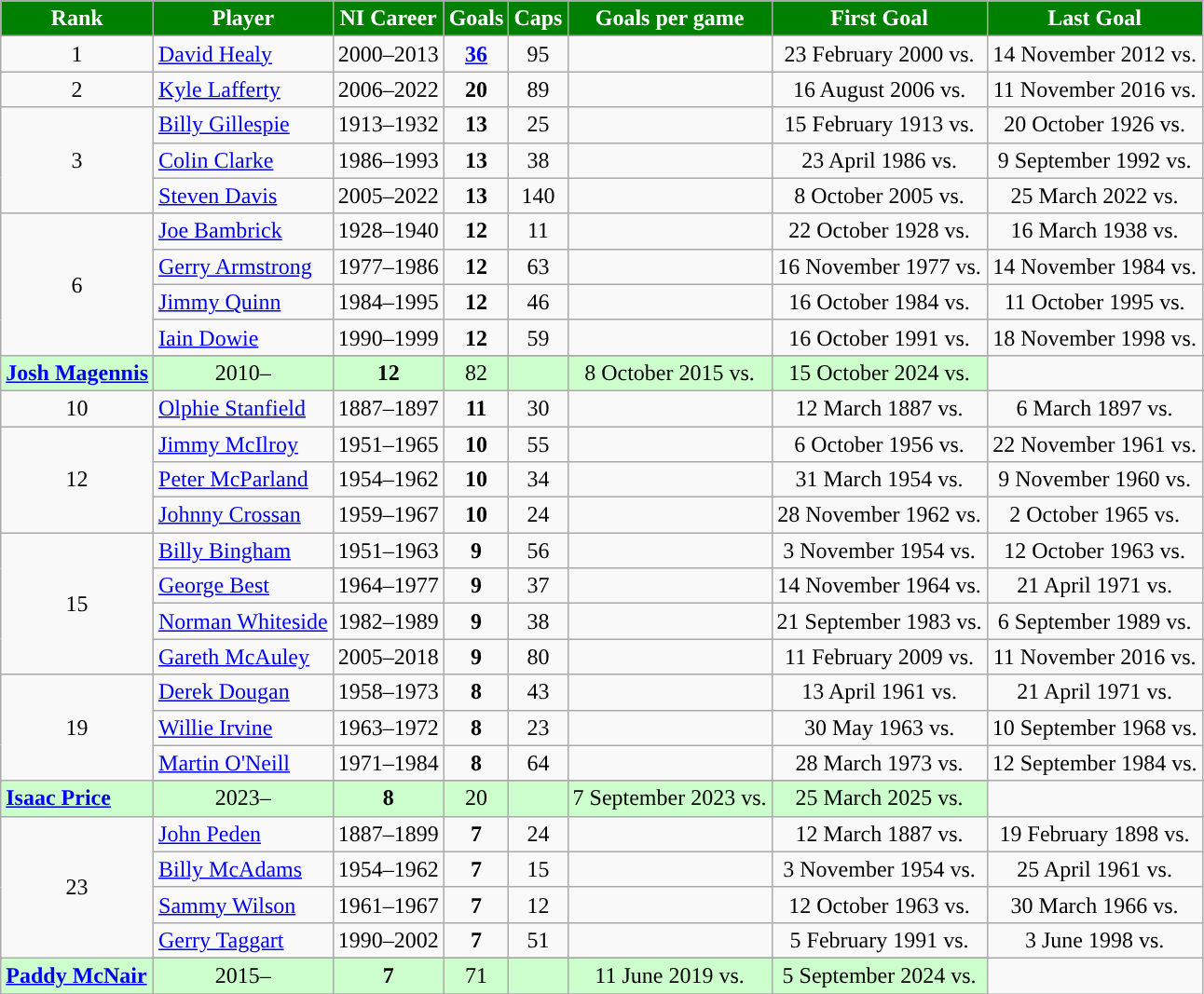<table class="wikitable sortable" style="text-align:center;">
<tr>
<th style="background-color:#008000; color:white; ">Rank</th>
<th style="background-color:#008000; color:white; ">Player</th>
<th style="background-color:#008000; color:white; ">NI Career</th>
<th style="background-color:#008000; color:white; ">Goals</th>
<th style="background-color:#008000; color:white; ">Caps</th>
<th style="background-color:#008000; color:white; ">Goals per game</th>
<th style="background-color:#008000; color:white; ">First Goal</th>
<th style="background-color:#008000; color:white; ">Last Goal</th>
</tr>
<tr>
<td>1</td>
<td style="text-align:left;"><a href='#'>David Healy</a></td>
<td>2000–2013</td>
<td><strong><a href='#'>36</a></strong></td>
<td>95</td>
<td></td>
<td>23 February 2000 vs. </td>
<td>14 November 2012 vs. </td>
</tr>
<tr>
<td>2</td>
<td style="text-align:left;"><a href='#'>Kyle Lafferty</a></td>
<td>2006–2022</td>
<td><strong>20</strong></td>
<td>89</td>
<td></td>
<td>16 August 2006 vs. </td>
<td>11 November 2016 vs. </td>
</tr>
<tr>
<td rowspan="3">3</td>
<td style="text-align:left;"><a href='#'>Billy Gillespie</a></td>
<td>1913–1932</td>
<td><strong>13</strong></td>
<td>25</td>
<td></td>
<td>15 February 1913 vs. </td>
<td>20 October 1926 vs. </td>
</tr>
<tr>
<td style="text-align:left;"><a href='#'>Colin Clarke</a></td>
<td>1986–1993</td>
<td><strong>13</strong></td>
<td>38</td>
<td></td>
<td>23 April 1986 vs. </td>
<td>9 September 1992 vs. </td>
</tr>
<tr>
<td style="text-align:left;"><a href='#'>Steven Davis</a></td>
<td>2005–2022</td>
<td><strong>13</strong></td>
<td>140</td>
<td></td>
<td>8 October 2005 vs. </td>
<td>25 March 2022 vs. </td>
</tr>
<tr>
<td rowspan="5">6</td>
<td style="text-align:left;"><a href='#'>Joe Bambrick</a></td>
<td>1928–1940</td>
<td><strong>12</strong></td>
<td>11</td>
<td></td>
<td>22 October 1928 vs. </td>
<td>16 March 1938 vs. </td>
</tr>
<tr>
<td style="text-align:left;"><a href='#'>Gerry Armstrong</a></td>
<td>1977–1986</td>
<td><strong>12</strong></td>
<td>63</td>
<td></td>
<td>16 November 1977 vs. </td>
<td>14 November 1984 vs. </td>
</tr>
<tr>
<td style="text-align:left;"><a href='#'>Jimmy Quinn</a></td>
<td>1984–1995</td>
<td><strong>12</strong></td>
<td>46</td>
<td></td>
<td>16 October 1984 vs. </td>
<td>11 October 1995 vs. </td>
</tr>
<tr>
<td style="text-align:left;"><a href='#'>Iain Dowie</a></td>
<td>1990–1999</td>
<td><strong>12</strong></td>
<td>59</td>
<td></td>
<td>16 October 1991 vs. </td>
<td>18 November 1998 vs. </td>
</tr>
<tr>
</tr>
<tr style="background:#CFC;">
<td style="text-align:left;"><strong><a href='#'>Josh Magennis</a></strong></td>
<td>2010–</td>
<td><strong>12</strong></td>
<td>82</td>
<td></td>
<td>8 October 2015 vs. </td>
<td>15 October 2024 vs. </td>
</tr>
<tr>
<td>10</td>
<td style="text-align:left;"><a href='#'>Olphie Stanfield</a></td>
<td>1887–1897</td>
<td><strong>11</strong></td>
<td>30</td>
<td></td>
<td>12 March 1887 vs. </td>
<td>6 March 1897 vs. </td>
</tr>
<tr>
<td rowspan="3">12</td>
<td style="text-align:left;"><a href='#'>Jimmy McIlroy</a></td>
<td>1951–1965</td>
<td><strong>10</strong></td>
<td>55</td>
<td></td>
<td>6 October 1956 vs. </td>
<td>22 November 1961 vs. </td>
</tr>
<tr>
<td style="text-align:left;"><a href='#'>Peter McParland</a></td>
<td>1954–1962</td>
<td><strong>10</strong></td>
<td>34</td>
<td></td>
<td>31 March 1954 vs. </td>
<td>9 November 1960 vs. </td>
</tr>
<tr>
<td style="text-align:left;"><a href='#'>Johnny Crossan</a></td>
<td>1959–1967</td>
<td><strong>10</strong></td>
<td>24</td>
<td></td>
<td>28 November 1962 vs. </td>
<td>2 October 1965 vs. </td>
</tr>
<tr>
<td rowspan="4">15</td>
<td style="text-align:left;"><a href='#'>Billy Bingham</a></td>
<td>1951–1963</td>
<td><strong>9</strong></td>
<td>56</td>
<td></td>
<td>3 November 1954 vs. </td>
<td>12 October 1963 vs. </td>
</tr>
<tr>
<td style="text-align:left;"><a href='#'>George Best</a></td>
<td>1964–1977</td>
<td><strong>9</strong></td>
<td>37</td>
<td></td>
<td>14 November 1964 vs. </td>
<td>21 April 1971 vs. </td>
</tr>
<tr>
<td style="text-align:left;"><a href='#'>Norman Whiteside</a></td>
<td>1982–1989</td>
<td><strong>9</strong></td>
<td>38</td>
<td></td>
<td>21 September 1983 vs. </td>
<td>6 September 1989 vs. </td>
</tr>
<tr>
<td style="text-align:left;"><a href='#'>Gareth McAuley</a></td>
<td>2005–2018</td>
<td><strong>9</strong></td>
<td>80</td>
<td></td>
<td>11 February 2009 vs. </td>
<td>11 November 2016 vs. </td>
</tr>
<tr>
<td rowspan="4">19</td>
<td style="text-align:left;"><a href='#'>Derek Dougan</a></td>
<td>1958–1973</td>
<td><strong>8</strong></td>
<td>43</td>
<td></td>
<td>13 April 1961 vs. </td>
<td>21 April 1971 vs. </td>
</tr>
<tr>
<td style="text-align:left;"><a href='#'>Willie Irvine</a></td>
<td>1963–1972</td>
<td><strong>8</strong></td>
<td>23</td>
<td></td>
<td>30 May 1963 vs. </td>
<td>10 September 1968 vs. </td>
</tr>
<tr>
<td style="text-align:left;"><a href='#'>Martin O'Neill</a></td>
<td>1971–1984</td>
<td><strong>8</strong></td>
<td>64</td>
<td></td>
<td>28 March 1973 vs. </td>
<td>12 September 1984 vs. </td>
</tr>
<tr>
</tr>
<tr style="background:#CFC;">
<td style="text-align:left;"><strong><a href='#'>Isaac Price</a></strong></td>
<td>2023–</td>
<td><strong>8</strong></td>
<td>20</td>
<td></td>
<td>7 September 2023 vs. </td>
<td>25 March 2025 vs. </td>
</tr>
<tr>
<td rowspan="5">23</td>
<td style="text-align:left;"><a href='#'>John Peden</a></td>
<td>1887–1899</td>
<td><strong>7</strong></td>
<td>24</td>
<td></td>
<td>12 March 1887 vs. </td>
<td>19 February 1898 vs. </td>
</tr>
<tr>
<td style="text-align:left;"><a href='#'>Billy McAdams</a></td>
<td>1954–1962</td>
<td><strong>7</strong></td>
<td>15</td>
<td></td>
<td>3 November 1954 vs. </td>
<td>25 April 1961 vs. </td>
</tr>
<tr>
<td style="text-align:left;"><a href='#'>Sammy Wilson</a></td>
<td>1961–1967</td>
<td><strong>7</strong></td>
<td>12</td>
<td></td>
<td>12 October 1963 vs. </td>
<td>30 March 1966 vs. </td>
</tr>
<tr>
<td style="text-align:left;"><a href='#'>Gerry Taggart</a></td>
<td>1990–2002</td>
<td><strong>7</strong></td>
<td>51</td>
<td></td>
<td>5 February 1991 vs. </td>
<td>3 June 1998 vs. </td>
</tr>
<tr>
</tr>
<tr style="background:#CFC;">
<td style="text-align:left;"><strong><a href='#'>Paddy McNair</a></strong></td>
<td>2015–</td>
<td><strong>7</strong></td>
<td>71</td>
<td></td>
<td>11 June 2019 vs. </td>
<td>5 September 2024 vs. </td>
</tr>
<tr>
</tr>
</table>
